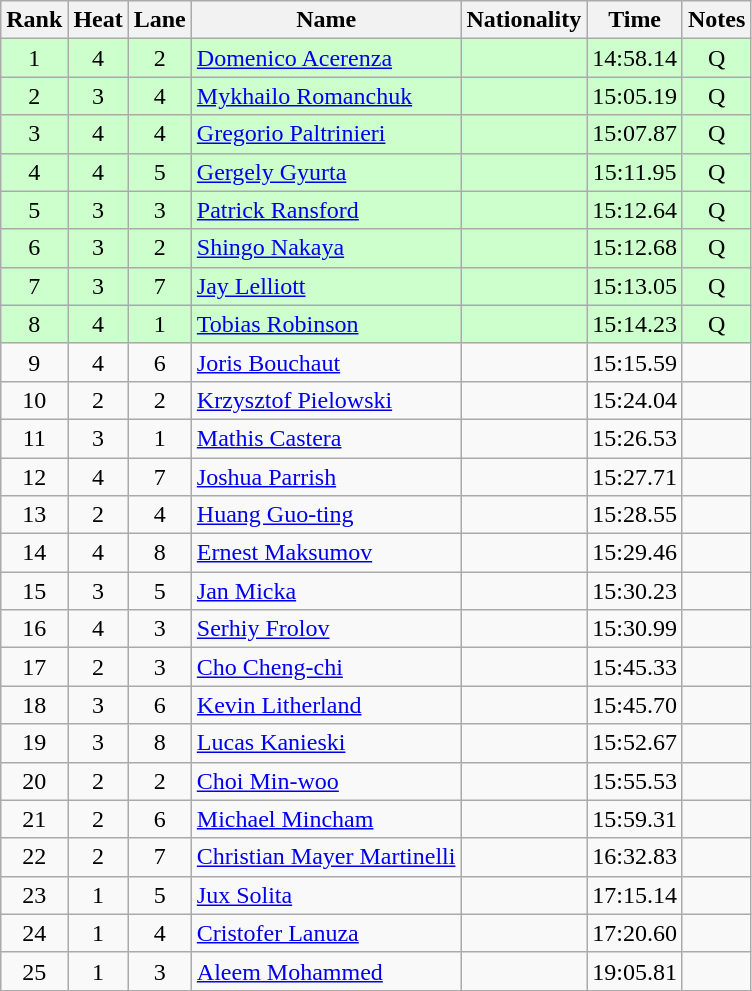<table class="wikitable sortable" style="text-align:center">
<tr>
<th>Rank</th>
<th>Heat</th>
<th>Lane</th>
<th>Name</th>
<th>Nationality</th>
<th>Time</th>
<th>Notes</th>
</tr>
<tr bgcolor=ccffcc>
<td>1</td>
<td>4</td>
<td>2</td>
<td align="left"><a href='#'>Domenico Acerenza</a></td>
<td align="left"></td>
<td>14:58.14</td>
<td>Q</td>
</tr>
<tr bgcolor=ccffcc>
<td>2</td>
<td>3</td>
<td>4</td>
<td align="left"><a href='#'>Mykhailo Romanchuk</a></td>
<td align="left"></td>
<td>15:05.19</td>
<td>Q</td>
</tr>
<tr bgcolor=ccffcc>
<td>3</td>
<td>4</td>
<td>4</td>
<td align="left"><a href='#'>Gregorio Paltrinieri</a></td>
<td align="left"></td>
<td>15:07.87</td>
<td>Q</td>
</tr>
<tr bgcolor=ccffcc>
<td>4</td>
<td>4</td>
<td>5</td>
<td align="left"><a href='#'>Gergely Gyurta</a></td>
<td align="left"></td>
<td>15:11.95</td>
<td>Q</td>
</tr>
<tr bgcolor=ccffcc>
<td>5</td>
<td>3</td>
<td>3</td>
<td align="left"><a href='#'>Patrick Ransford</a></td>
<td align="left"></td>
<td>15:12.64</td>
<td>Q</td>
</tr>
<tr bgcolor=ccffcc>
<td>6</td>
<td>3</td>
<td>2</td>
<td align="left"><a href='#'>Shingo Nakaya</a></td>
<td align="left"></td>
<td>15:12.68</td>
<td>Q</td>
</tr>
<tr bgcolor=ccffcc>
<td>7</td>
<td>3</td>
<td>7</td>
<td align="left"><a href='#'>Jay Lelliott</a></td>
<td align="left"></td>
<td>15:13.05</td>
<td>Q</td>
</tr>
<tr bgcolor=ccffcc>
<td>8</td>
<td>4</td>
<td>1</td>
<td align="left"><a href='#'>Tobias Robinson</a></td>
<td align="left"></td>
<td>15:14.23</td>
<td>Q</td>
</tr>
<tr>
<td>9</td>
<td>4</td>
<td>6</td>
<td align="left"><a href='#'>Joris Bouchaut</a></td>
<td align="left"></td>
<td>15:15.59</td>
<td></td>
</tr>
<tr>
<td>10</td>
<td>2</td>
<td>2</td>
<td align="left"><a href='#'>Krzysztof Pielowski</a></td>
<td align="left"></td>
<td>15:24.04</td>
<td></td>
</tr>
<tr>
<td>11</td>
<td>3</td>
<td>1</td>
<td align="left"><a href='#'>Mathis Castera</a></td>
<td align="left"></td>
<td>15:26.53</td>
<td></td>
</tr>
<tr>
<td>12</td>
<td>4</td>
<td>7</td>
<td align="left"><a href='#'>Joshua Parrish</a></td>
<td align="left"></td>
<td>15:27.71</td>
<td></td>
</tr>
<tr>
<td>13</td>
<td>2</td>
<td>4</td>
<td align="left"><a href='#'>Huang Guo-ting</a></td>
<td align="left"></td>
<td>15:28.55</td>
<td></td>
</tr>
<tr>
<td>14</td>
<td>4</td>
<td>8</td>
<td align="left"><a href='#'>Ernest Maksumov</a></td>
<td align="left"></td>
<td>15:29.46</td>
<td></td>
</tr>
<tr>
<td>15</td>
<td>3</td>
<td>5</td>
<td align="left"><a href='#'>Jan Micka</a></td>
<td align="left"></td>
<td>15:30.23</td>
<td></td>
</tr>
<tr>
<td>16</td>
<td>4</td>
<td>3</td>
<td align="left"><a href='#'>Serhiy Frolov</a></td>
<td align="left"></td>
<td>15:30.99</td>
<td></td>
</tr>
<tr>
<td>17</td>
<td>2</td>
<td>3</td>
<td align="left"><a href='#'>Cho Cheng-chi</a></td>
<td align="left"></td>
<td>15:45.33</td>
<td></td>
</tr>
<tr>
<td>18</td>
<td>3</td>
<td>6</td>
<td align="left"><a href='#'>Kevin Litherland</a></td>
<td align="left"></td>
<td>15:45.70</td>
<td></td>
</tr>
<tr>
<td>19</td>
<td>3</td>
<td>8</td>
<td align="left"><a href='#'>Lucas Kanieski</a></td>
<td align="left"></td>
<td>15:52.67</td>
<td></td>
</tr>
<tr>
<td>20</td>
<td>2</td>
<td>2</td>
<td align="left"><a href='#'>Choi Min-woo</a></td>
<td align="left"></td>
<td>15:55.53</td>
<td></td>
</tr>
<tr>
<td>21</td>
<td>2</td>
<td>6</td>
<td align="left"><a href='#'>Michael Mincham</a></td>
<td align="left"></td>
<td>15:59.31</td>
<td></td>
</tr>
<tr>
<td>22</td>
<td>2</td>
<td>7</td>
<td align="left"><a href='#'>Christian Mayer Martinelli</a></td>
<td align="left"></td>
<td>16:32.83</td>
<td></td>
</tr>
<tr>
<td>23</td>
<td>1</td>
<td>5</td>
<td align="left"><a href='#'>Jux Solita</a></td>
<td align="left"></td>
<td>17:15.14</td>
<td></td>
</tr>
<tr>
<td>24</td>
<td>1</td>
<td>4</td>
<td align="left"><a href='#'>Cristofer Lanuza</a></td>
<td align="left"></td>
<td>17:20.60</td>
<td></td>
</tr>
<tr>
<td>25</td>
<td>1</td>
<td>3</td>
<td align="left"><a href='#'>Aleem Mohammed</a></td>
<td align="left"></td>
<td>19:05.81</td>
<td></td>
</tr>
</table>
